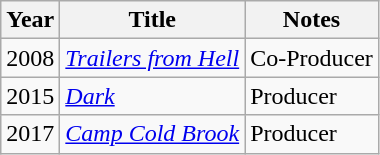<table class="wikitable sortable">
<tr>
<th>Year</th>
<th>Title</th>
<th>Notes</th>
</tr>
<tr>
<td>2008</td>
<td><em><a href='#'>Trailers from Hell</a></em></td>
<td>Co-Producer</td>
</tr>
<tr>
<td>2015</td>
<td><em><a href='#'>Dark</a></em></td>
<td>Producer</td>
</tr>
<tr>
<td>2017</td>
<td><em><a href='#'>Camp Cold Brook</a></em></td>
<td>Producer</td>
</tr>
</table>
